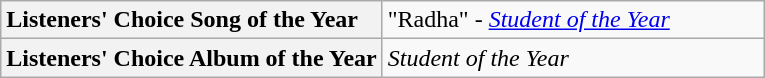<table class="wikitable">
<tr>
<th style="text-align: left; width:50%;">Listeners' Choice Song of the Year</th>
<td>"Radha" - <em><a href='#'>Student of the Year</a></em></td>
</tr>
<tr>
<th style="text-align: left;">Listeners' Choice Album of the Year</th>
<td><em>Student of the Year</em></td>
</tr>
</table>
